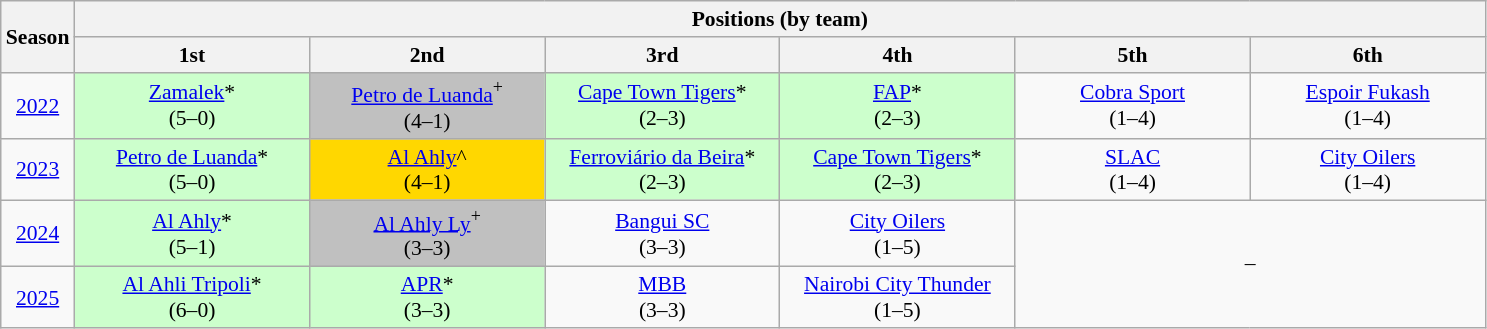<table class="wikitable" style="text-align:center; font-size:90%">
<tr>
<th rowspan=2>Season</th>
<th colspan=6>Positions (by team)</th>
</tr>
<tr>
<th width=150px>1st</th>
<th width=150px>2nd</th>
<th width=150px>3rd</th>
<th width=150px>4th</th>
<th width=150px>5th</th>
<th width=150px>6th</th>
</tr>
<tr>
<td><a href='#'>2022</a></td>
<td bgcolor="#CCFFCC"><a href='#'>Zamalek</a>*<br>(5–0)</td>
<td bgcolor="silver"><a href='#'>Petro de Luanda</a><sup>+</sup><br>(4–1)</td>
<td bgcolor="#CCFFCC"><a href='#'>Cape Town Tigers</a>*<br>(2–3)</td>
<td bgcolor="#CCFFCC"><a href='#'>FAP</a>*<br>(2–3)</td>
<td><a href='#'>Cobra Sport</a><br>(1–4)</td>
<td><a href='#'>Espoir Fukash</a><br>(1–4)</td>
</tr>
<tr>
<td><a href='#'>2023</a></td>
<td bgcolor="#CCFFCC"><a href='#'>Petro de Luanda</a>*<br>(5–0)</td>
<td bgcolor="gold"><a href='#'>Al Ahly</a>^<br>(4–1)</td>
<td bgcolor="#CCFFCC"><a href='#'>Ferroviário da Beira</a>*<br>(2–3)</td>
<td bgcolor="#CCFFCC"><a href='#'>Cape Town Tigers</a>*<br>(2–3)</td>
<td><a href='#'>SLAC</a><br>(1–4)</td>
<td><a href='#'>City Oilers</a><br>(1–4)</td>
</tr>
<tr>
<td><a href='#'>2024</a></td>
<td bgcolor="#CCFFCC"><a href='#'>Al Ahly</a>*<br>(5–1)</td>
<td bgcolor="#C0C0C0"><a href='#'>Al Ahly Ly</a><sup>+</sup><br>(3–3)</td>
<td><a href='#'>Bangui SC</a><br>(3–3)</td>
<td><a href='#'>City Oilers</a><br>(1–5)</td>
<td colspan="2" rowspan="2">–</td>
</tr>
<tr>
<td><a href='#'>2025</a></td>
<td bgcolor="#CCFFCC"><a href='#'>Al Ahli Tripoli</a>*<br>(6–0)</td>
<td bgcolor="#CCFFCC"><a href='#'>APR</a>*<br>(3–3)</td>
<td><a href='#'>MBB</a><br>(3–3)</td>
<td><a href='#'>Nairobi City Thunder</a><br>(1–5)</td>
</tr>
</table>
